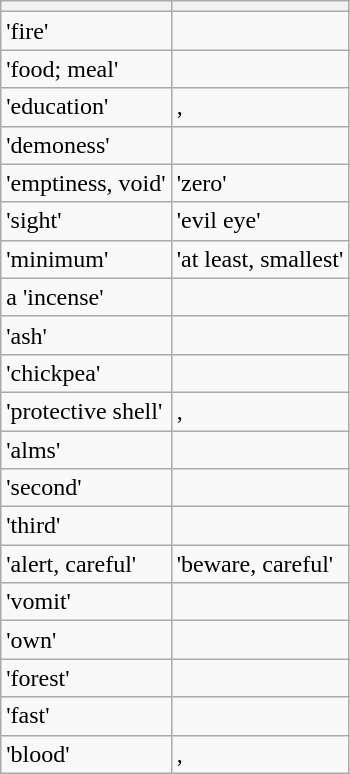<table class="wikitable">
<tr>
<th></th>
<th></th>
</tr>
<tr>
<td>  'fire'</td>
<td> </td>
</tr>
<tr>
<td>  'food; meal'</td>
<td> </td>
</tr>
<tr>
<td>  'education'</td>
<td> ,  </td>
</tr>
<tr>
<td>  'demoness'</td>
<td> </td>
</tr>
<tr>
<td>  'emptiness, void'</td>
<td>  'zero'</td>
</tr>
<tr>
<td>  'sight'</td>
<td>  'evil eye'</td>
</tr>
<tr>
<td>  'minimum'</td>
<td>  'at least, smallest'</td>
</tr>
<tr>
<td> a 'incense'</td>
<td> </td>
</tr>
<tr>
<td>  'ash'</td>
<td> </td>
</tr>
<tr>
<td>  'chickpea'</td>
<td> </td>
</tr>
<tr>
<td>  'protective shell'</td>
<td> ,  </td>
</tr>
<tr>
<td>  'alms'</td>
<td> </td>
</tr>
<tr>
<td>  'second'</td>
<td> </td>
</tr>
<tr>
<td>  'third'</td>
<td> </td>
</tr>
<tr>
<td>  'alert, careful'</td>
<td>  'beware, careful'</td>
</tr>
<tr>
<td>  'vomit'</td>
<td> </td>
</tr>
<tr>
<td>  'own'</td>
<td> </td>
</tr>
<tr>
<td>  'forest'</td>
<td> </td>
</tr>
<tr>
<td>  'fast'</td>
<td> </td>
</tr>
<tr>
<td>  'blood'</td>
<td> ,  </td>
</tr>
</table>
